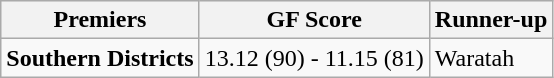<table class="wikitable" style="text-align:left;">
<tr style="background:#efefef;">
<th>Premiers</th>
<th>GF Score</th>
<th>Runner-up</th>
</tr>
<tr>
<td><strong>Southern Districts</strong></td>
<td>13.12 (90) - 11.15 (81)</td>
<td>Waratah</td>
</tr>
</table>
